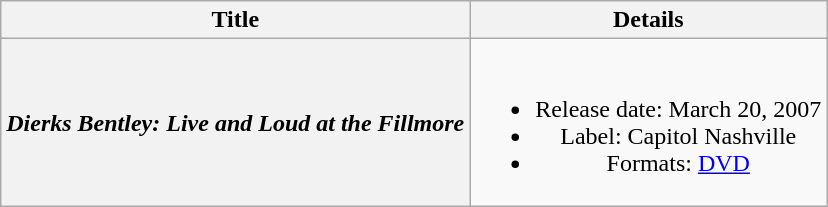<table class="wikitable plainrowheaders" style="text-align:center;">
<tr>
<th scope="col">Title</th>
<th scope="col">Details</th>
</tr>
<tr>
<th scope="row"><em>Dierks Bentley: Live and Loud at the Fillmore</em></th>
<td><br><ul><li>Release date: March 20, 2007</li><li>Label: Capitol Nashville</li><li>Formats: <a href='#'>DVD</a></li></ul></td>
</tr>
</table>
